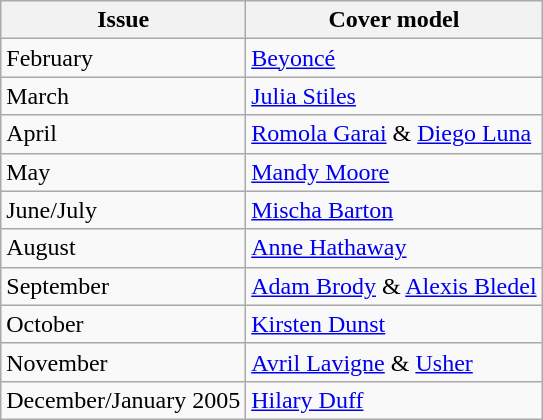<table class="sortable wikitable">
<tr>
<th>Issue</th>
<th>Cover model</th>
</tr>
<tr>
<td>February</td>
<td><a href='#'>Beyoncé</a></td>
</tr>
<tr>
<td>March</td>
<td><a href='#'>Julia Stiles</a></td>
</tr>
<tr>
<td>April</td>
<td><a href='#'>Romola Garai</a> & <a href='#'>Diego Luna</a></td>
</tr>
<tr>
<td>May</td>
<td><a href='#'>Mandy Moore</a></td>
</tr>
<tr>
<td>June/July</td>
<td><a href='#'>Mischa Barton</a></td>
</tr>
<tr>
<td>August</td>
<td><a href='#'>Anne Hathaway</a></td>
</tr>
<tr>
<td>September</td>
<td><a href='#'>Adam Brody</a> & <a href='#'>Alexis Bledel</a></td>
</tr>
<tr>
<td>October</td>
<td><a href='#'>Kirsten Dunst</a></td>
</tr>
<tr>
<td>November</td>
<td><a href='#'>Avril Lavigne</a> & <a href='#'>Usher</a></td>
</tr>
<tr>
<td>December/January 2005</td>
<td><a href='#'>Hilary Duff</a></td>
</tr>
</table>
